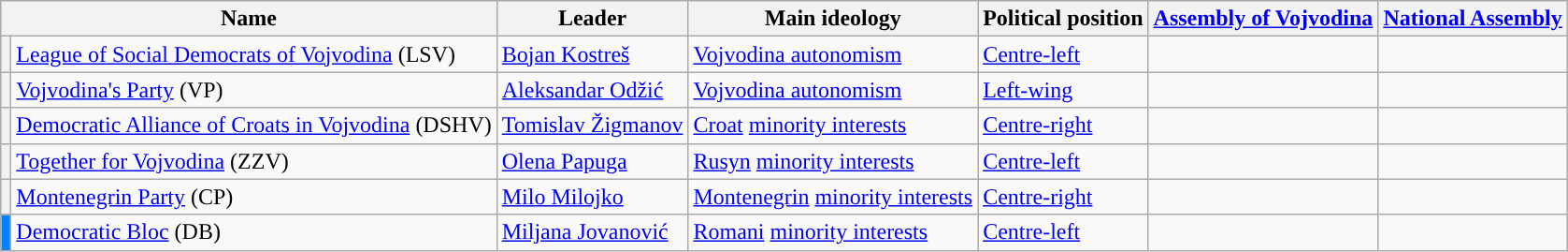<table class="wikitable" style="text-align">
<tr>
<th colspan="2">Name</th>
<th>Leader</th>
<th>Main ideology</th>
<th>Political position</th>
<th><a href='#'>Assembly of Vojvodina</a></th>
<th><a href='#'>National Assembly</a></th>
</tr>
<tr>
<th style="background-color:"></th>
<td><a href='#'>League of Social Democrats of Vojvodina</a> (LSV)</td>
<td><a href='#'>Bojan Kostreš</a></td>
<td><a href='#'>Vojvodina autonomism</a></td>
<td><a href='#'>Centre-left</a></td>
<td></td>
<td></td>
</tr>
<tr>
<th style="background-color:"></th>
<td><a href='#'>Vojvodina's Party</a> (VP)</td>
<td><a href='#'>Aleksandar Odžić</a></td>
<td><a href='#'>Vojvodina autonomism</a></td>
<td><a href='#'>Left-wing</a></td>
<td></td>
<td></td>
</tr>
<tr>
<th style="background-color:"></th>
<td><a href='#'>Democratic Alliance of Croats in Vojvodina</a> (DSHV)</td>
<td><a href='#'>Tomislav Žigmanov</a></td>
<td><a href='#'>Croat</a> <a href='#'>minority interests</a></td>
<td><a href='#'>Centre-right</a></td>
<td></td>
<td></td>
</tr>
<tr>
<th style="background-color:"></th>
<td><a href='#'>Together for Vojvodina</a> (ZZV)</td>
<td><a href='#'>Olena Papuga</a></td>
<td><a href='#'>Rusyn</a> <a href='#'>minority interests</a></td>
<td><a href='#'>Centre-left</a></td>
<td></td>
<td></td>
</tr>
<tr>
<th style="background-color:"></th>
<td><a href='#'>Montenegrin Party</a> (CP)</td>
<td><a href='#'>Milo Milojko</a></td>
<td><a href='#'>Montenegrin</a> <a href='#'>minority interests</a></td>
<td><a href='#'>Centre-right</a></td>
<td></td>
<td></td>
</tr>
<tr>
<th style="background-color:#0081FF"></th>
<td><a href='#'>Democratic Bloc</a> (DB)</td>
<td><a href='#'>Miljana Jovanović</a></td>
<td><a href='#'>Romani</a> <a href='#'>minority interests</a></td>
<td><a href='#'>Centre-left</a></td>
<td></td>
<td></td>
</tr>
</table>
